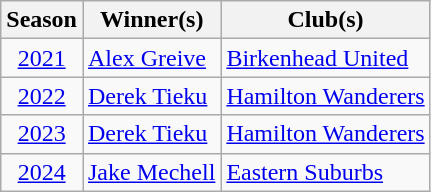<table class="wikitable" style="text-align:center;">
<tr>
<th>Season</th>
<th>Winner(s)</th>
<th>Club(s)</th>
</tr>
<tr>
<td><a href='#'>2021</a></td>
<td style="text-align:left;"> <a href='#'>Alex Greive</a></td>
<td style="text-align:left;"><a href='#'>Birkenhead United</a></td>
</tr>
<tr>
<td><a href='#'>2022</a></td>
<td style="text-align:left;"> <a href='#'>Derek Tieku</a></td>
<td style="text-align:left;"><a href='#'>Hamilton Wanderers</a></td>
</tr>
<tr>
<td><a href='#'>2023</a></td>
<td style="text-align:left;"> <a href='#'>Derek Tieku</a></td>
<td style="text-align:left;"><a href='#'>Hamilton Wanderers</a></td>
</tr>
<tr>
<td><a href='#'>2024</a></td>
<td style="text-align:left;"> <a href='#'>Jake Mechell</a></td>
<td style="text-align:left;"><a href='#'>Eastern Suburbs</a></td>
</tr>
</table>
